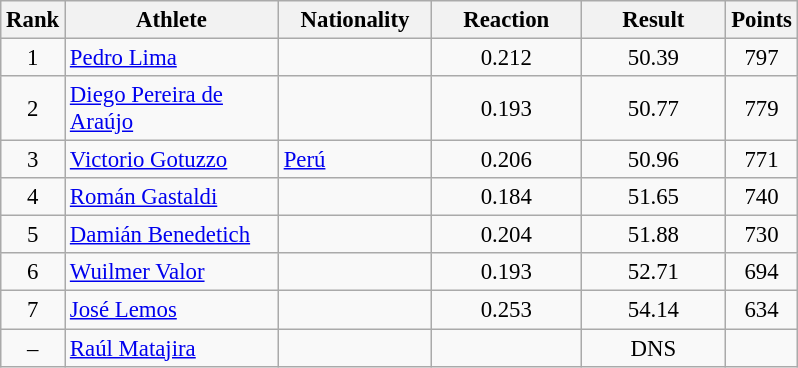<table class="wikitable"  style="width:35em; font-size:95%; text-align:center;">
<tr>
<th>Rank</th>
<th style="width:150px;">Athlete</th>
<th width=100>Nationality</th>
<th width=100>Reaction</th>
<th width=100>Result</th>
<th>Points</th>
</tr>
<tr>
<td>1</td>
<td align=left><a href='#'>Pedro Lima</a></td>
<td align=left></td>
<td>0.212</td>
<td>50.39</td>
<td>797</td>
</tr>
<tr>
<td>2</td>
<td align=left><a href='#'>Diego Pereira de Araújo</a></td>
<td align=left></td>
<td>0.193</td>
<td>50.77</td>
<td>779</td>
</tr>
<tr>
<td>3</td>
<td align=left><a href='#'>Victorio Gotuzzo</a></td>
<td align=left> <a href='#'>Perú</a></td>
<td>0.206</td>
<td>50.96</td>
<td>771</td>
</tr>
<tr>
<td>4</td>
<td align=left><a href='#'>Román Gastaldi</a></td>
<td align=left></td>
<td>0.184</td>
<td>51.65</td>
<td>740</td>
</tr>
<tr>
<td>5</td>
<td align=left><a href='#'>Damián Benedetich</a></td>
<td align=left></td>
<td>0.204</td>
<td>51.88</td>
<td>730</td>
</tr>
<tr>
<td>6</td>
<td align=left><a href='#'>Wuilmer Valor</a></td>
<td align=left></td>
<td>0.193</td>
<td>52.71</td>
<td>694</td>
</tr>
<tr>
<td>7</td>
<td align=left><a href='#'>José Lemos</a></td>
<td align=left></td>
<td>0.253</td>
<td>54.14</td>
<td>634</td>
</tr>
<tr>
<td>–</td>
<td align=left><a href='#'>Raúl Matajira</a></td>
<td align=left></td>
<td></td>
<td>DNS</td>
<td></td>
</tr>
</table>
